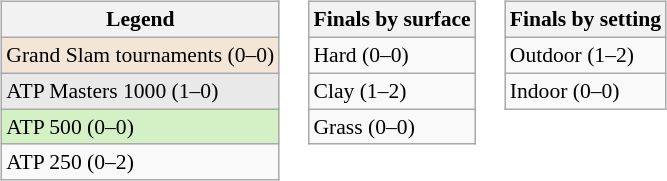<table>
<tr valign=top>
<td><br><table class=wikitable style=font-size:90%>
<tr>
<th>Legend</th>
</tr>
<tr style=background:#f3e6d7>
<td>Grand Slam tournaments (0–0)</td>
</tr>
<tr style=background:#e9e9e9>
<td>ATP Masters 1000 (1–0)</td>
</tr>
<tr style=background:#d4f1c5>
<td>ATP 500 (0–0)</td>
</tr>
<tr>
<td>ATP 250 (0–2)</td>
</tr>
</table>
</td>
<td><br><table class=wikitable style=font-size:90%>
<tr>
<th>Finals by surface</th>
</tr>
<tr>
<td>Hard (0–0)</td>
</tr>
<tr>
<td>Clay (1–2)</td>
</tr>
<tr>
<td>Grass (0–0)</td>
</tr>
</table>
</td>
<td><br><table class=wikitable style=font-size:90%>
<tr>
<th>Finals by setting</th>
</tr>
<tr>
<td>Outdoor (1–2)</td>
</tr>
<tr>
<td>Indoor (0–0)</td>
</tr>
</table>
</td>
</tr>
</table>
